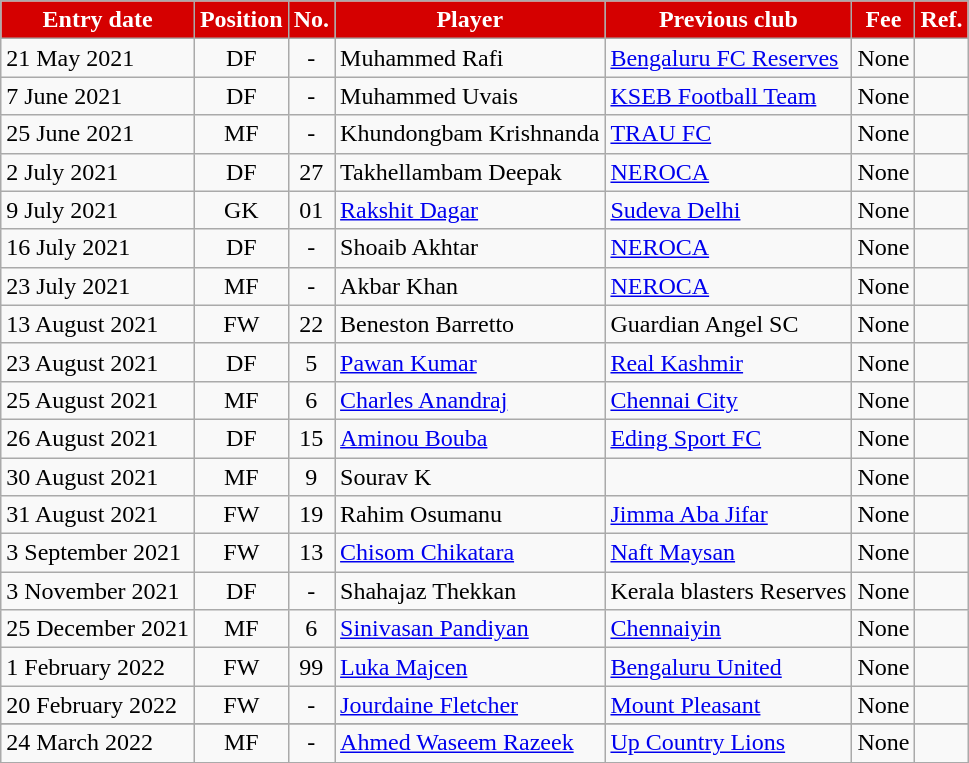<table class="wikitable sortable">
<tr>
<th style="background:#d50000; color:white;"><strong>Entry date</strong></th>
<th style="background:#d50000; color:white;"><strong>Position</strong></th>
<th style="background:#d50000; color:white;"><strong>No.</strong></th>
<th style="background:#d50000; color:white;"><strong>Player</strong></th>
<th style="background:#d50000; color:white;"><strong>Previous club</strong></th>
<th style="background:#d50000; color:white;"><strong>Fee</strong></th>
<th style="background:#d50000; color:white;"><strong>Ref.</strong></th>
</tr>
<tr>
<td>21 May 2021</td>
<td style="text-align:center;">DF</td>
<td style="text-align:center;">-</td>
<td style="text-align:left;">Muhammed Rafi</td>
<td style="text-align:left;"> <a href='#'>Bengaluru FC Reserves</a></td>
<td>None</td>
<td></td>
</tr>
<tr>
<td>7 June 2021</td>
<td style="text-align:center;">DF</td>
<td style="text-align:center;">-</td>
<td style="text-align:left;">Muhammed Uvais</td>
<td style="text-align:left;"> <a href='#'>KSEB Football Team</a></td>
<td>None</td>
<td></td>
</tr>
<tr>
<td>25 June 2021</td>
<td style="text-align:center;">MF</td>
<td style="text-align:center;">-</td>
<td style="text-align:left;">Khundongbam Krishnanda</td>
<td style="text-align:left;"> <a href='#'>TRAU FC</a></td>
<td>None</td>
<td></td>
</tr>
<tr>
<td>2 July 2021</td>
<td style="text-align:center;">DF</td>
<td style="text-align:center;">27</td>
<td style="text-align:left;">Takhellambam Deepak</td>
<td style="text-align:left;"> <a href='#'>NEROCA</a></td>
<td>None</td>
<td></td>
</tr>
<tr>
<td>9 July 2021</td>
<td style="text-align:center;">GK</td>
<td style="text-align:center;">01</td>
<td style="text-align:left;"><a href='#'>Rakshit Dagar</a></td>
<td style="text-align:left;"> <a href='#'>Sudeva Delhi</a></td>
<td>None</td>
<td></td>
</tr>
<tr>
<td>16 July 2021</td>
<td style="text-align:center;">DF</td>
<td style="text-align:center;">-</td>
<td style="text-align:left;">Shoaib Akhtar</td>
<td style="text-align:left;"> <a href='#'>NEROCA</a></td>
<td>None</td>
<td></td>
</tr>
<tr>
<td>23 July 2021</td>
<td style="text-align:center;">MF</td>
<td style="text-align:center;">-</td>
<td style="text-align:left;">Akbar Khan</td>
<td style="text-align:left;"> <a href='#'>NEROCA</a></td>
<td>None</td>
<td></td>
</tr>
<tr>
<td>13 August 2021</td>
<td style="text-align:center;">FW</td>
<td style="text-align:center;">22</td>
<td style="text-align:left;">Beneston Barretto</td>
<td style="text-align:left;"> Guardian Angel SC</td>
<td>None</td>
<td></td>
</tr>
<tr>
<td>23 August 2021</td>
<td style="text-align:center;">DF</td>
<td style="text-align:center;">5</td>
<td style="text-align:left;"><a href='#'>Pawan Kumar</a></td>
<td style="text-align:left;"> <a href='#'>Real Kashmir</a></td>
<td>None</td>
<td></td>
</tr>
<tr>
<td>25 August 2021</td>
<td style="text-align:center;">MF</td>
<td style="text-align:center;">6</td>
<td style="text-align:left;"><a href='#'>Charles Anandraj</a></td>
<td style="text-align:left;"> <a href='#'>Chennai City</a></td>
<td>None</td>
<td></td>
</tr>
<tr>
<td>26 August 2021</td>
<td style="text-align:center;">DF</td>
<td style="text-align:center;">15</td>
<td style="text-align:left;"> <a href='#'>Aminou Bouba</a></td>
<td style="text-align:left;"> <a href='#'>Eding Sport FC</a></td>
<td>None</td>
<td></td>
</tr>
<tr>
<td>30 August 2021</td>
<td style="text-align:center;">MF</td>
<td style="text-align:center;">9</td>
<td style="text-align:left;">Sourav K</td>
<td style="text-align:left;"></td>
<td>None</td>
<td></td>
</tr>
<tr>
<td>31 August 2021</td>
<td style="text-align:center;">FW</td>
<td style="text-align:center;">19</td>
<td style="text-align:left;"> Rahim Osumanu</td>
<td style="text-align:left;"> <a href='#'>Jimma Aba Jifar</a></td>
<td>None</td>
<td></td>
</tr>
<tr>
<td>3 September 2021</td>
<td style="text-align:center;">FW</td>
<td style="text-align:center;">13</td>
<td style="text-align:left;"> <a href='#'>Chisom Chikatara</a></td>
<td style="text-align:left;"> <a href='#'>Naft Maysan</a></td>
<td>None</td>
<td></td>
</tr>
<tr>
<td>3 November 2021</td>
<td style="text-align:center;">DF</td>
<td style="text-align:center;">-</td>
<td style="text-align:left;"> Shahajaz Thekkan</td>
<td style="text-align:left;"> Kerala blasters Reserves</td>
<td>None</td>
<td></td>
</tr>
<tr>
<td>25 December 2021</td>
<td style="text-align:center;">MF</td>
<td style="text-align:center;">6</td>
<td style="text-align:left;"> <a href='#'>Sinivasan Pandiyan</a></td>
<td style="text-align:left;"> <a href='#'>Chennaiyin</a></td>
<td>None</td>
<td></td>
</tr>
<tr>
<td>1 February 2022</td>
<td style="text-align:center;">FW</td>
<td style="text-align:center;">99</td>
<td style="text-align:left;"> <a href='#'>Luka Majcen</a></td>
<td style="text-align:left;"> <a href='#'>Bengaluru United</a></td>
<td>None</td>
<td></td>
</tr>
<tr>
<td>20 February 2022</td>
<td style="text-align:center;">FW</td>
<td style="text-align:center;">-</td>
<td style="text-align:left;"> <a href='#'>Jourdaine Fletcher</a></td>
<td style="text-align:left;"> <a href='#'>Mount Pleasant</a></td>
<td>None</td>
<td></td>
</tr>
<tr>
</tr>
<tr>
<td>24 March 2022</td>
<td style="text-align:center;">MF</td>
<td style="text-align:center;">-</td>
<td style="text-align:left;"> <a href='#'>Ahmed Waseem Razeek</a></td>
<td style="text-align:left;"> <a href='#'>Up Country Lions</a></td>
<td>None</td>
<td></td>
</tr>
<tr>
</tr>
</table>
